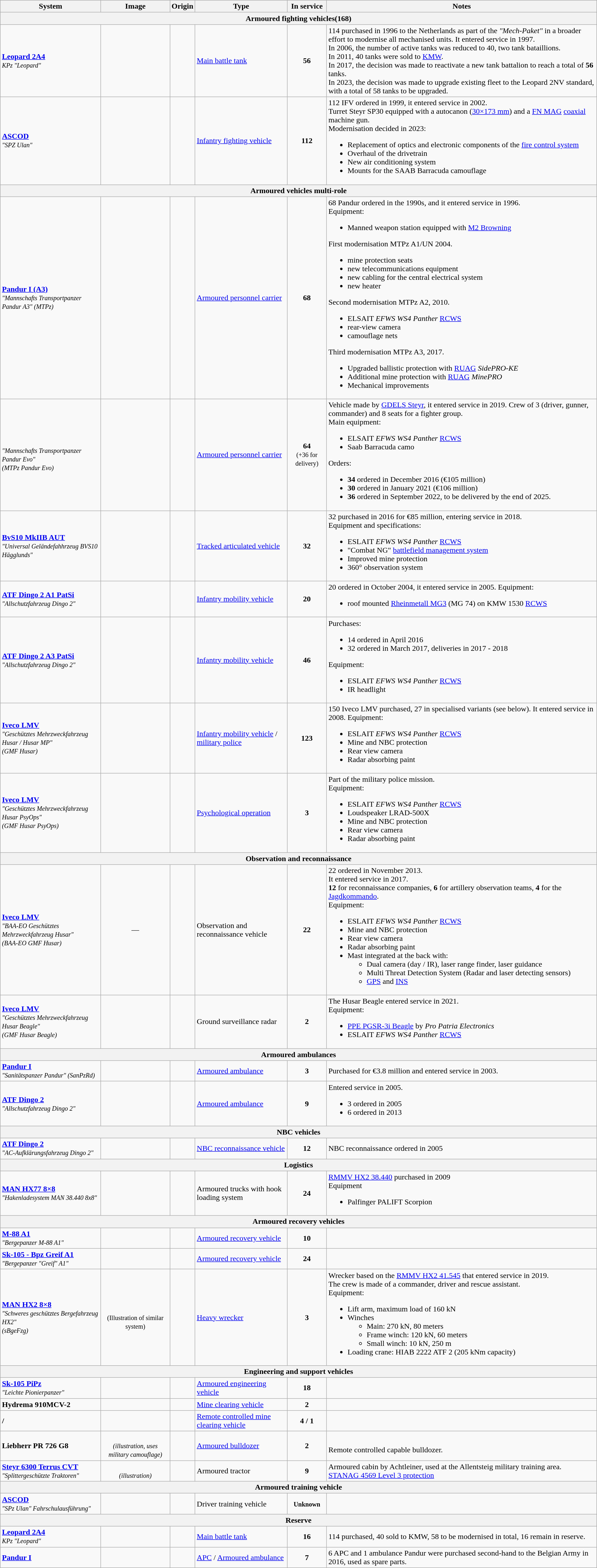<table class="wikitable">
<tr>
<th>System</th>
<th>Image</th>
<th>Origin</th>
<th>Type</th>
<th>In service</th>
<th>Notes</th>
</tr>
<tr>
<th colspan="6">Armoured fighting vehicles(168)</th>
</tr>
<tr>
<td><strong><a href='#'>Leopard 2A4</a></strong><br><em><small>KPz "Leopard"</small></em></td>
<td style="text-align: center; "></td>
<td></td>
<td><a href='#'>Main battle tank</a></td>
<td style="text-align: center; "><strong>56</strong></td>
<td>114 purchased in 1996 to the Netherlands as part of the <em>"Mech-Paket"</em> in a broader effort to modernise all mechanised units. It entered service in 1997.<br>In 2006, the number of active tanks was reduced to 40, two tank bataillions.<br>In 2011, 40 tanks were sold to <a href='#'>KMW</a>.<br>In 2017, the decision was made to reactivate a new tank battalion to reach a total of <strong>56</strong> tanks.<br>In 2023, the decision was made to upgrade existing fleet to the Leopard 2NV standard, with a total of 58 tanks to be upgraded.</td>
</tr>
<tr>
<td><a href='#'><strong>ASCOD</strong></a><br><small><em>"SPZ Ulan"</em></small></td>
<td style="text-align: center; "><br></td>
<td><br></td>
<td><a href='#'>Infantry fighting vehicle</a></td>
<td style="text-align: center; "><strong>112</strong></td>
<td>112 IFV ordered in 1999, it entered service in 2002.<strong></strong><br>Turret Steyr SP30 equipped with a  autocanon (<a href='#'>30×173 mm</a>) and a <a href='#'>FN MAG</a> <a href='#'>coaxial</a> machine gun.<br>Modernisation decided in 2023:<ul><li>Replacement of optics and electronic components of the <a href='#'>fire control system</a></li><li>Overhaul of the drivetrain</li><li>New air conditioning system</li><li>Mounts for the SAAB Barracuda camouflage</li></ul></td>
</tr>
<tr>
<th colspan="6">Armoured vehicles multi-role</th>
</tr>
<tr>
<td><a href='#'><strong>Pandur I (A3)</strong></a><br><em><small>"Mannschafts Transportpanzer Pandur A3" (MTPz)</small></em></td>
<td style="text-align: center; "></td>
<td></td>
<td><a href='#'>Armoured personnel carrier</a></td>
<td style="text-align: center; "><strong>68</strong></td>
<td>68 Pandur ordered in the 1990s, and it entered service in 1996.<br>Equipment:<ul><li>Manned weapon station equipped with <a href='#'>M2 Browning</a></li></ul>First modernisation MTPz A1/UN 2004.<ul><li>mine protection seats</li><li>new telecommunications equipment</li><li>new cabling for the central electrical system</li><li>new heater</li></ul>Second modernisation MTPz A2, 2010.<ul><li>ELSAIT <em>EFWS WS4 Panther</em> <a href='#'>RCWS</a></li><li>rear-view camera</li><li>camouflage nets</li></ul>Third modernisation MTPz A3, 2017.<ul><li>Upgraded ballistic protection with <a href='#'>RUAG</a> <em>SidePRO-KE</em></li><li>Additional mine protection with <a href='#'>RUAG</a> <em>MinePRO</em></li><li>Mechanical improvements</li></ul></td>
</tr>
<tr>
<td><strong></strong><br><em><small>"Mannschafts Transportpanzer Pandur Evo"</small></em><br><em><small>(MTPz Pandur Evo)</small></em></td>
<td style="text-align: center; "></td>
<td></td>
<td><a href='#'>Armoured personnel carrier</a></td>
<td style="text-align: center; "><strong>64</strong><br><small>(+36 for delivery)</small></td>
<td>Vehicle made by <a href='#'>GDELS Steyr</a>, it entered service in 2019. Crew of 3 (driver, gunner, commander) and 8 seats for a fighter group.<br>Main equipment:<ul><li>ELSAIT <em>EFWS WS4 Panther</em> <a href='#'>RCWS</a></li><li>Saab Barracuda camo</li></ul>Orders:<ul><li><strong>34</strong> ordered in December 2016 (€105 million)</li><li><strong>30</strong> ordered in January 2021 (€106 million)</li><li><strong>36</strong> ordered in September 2022, to be delivered by the end of 2025.</li></ul></td>
</tr>
<tr>
<td><a href='#'><strong>BvS10 MkIIB AUT</strong></a><br><small><em>"Universal Geländefahhrzeug BVS10 Hägglunds"</em></small></td>
<td style="text-align: center; "></td>
<td></td>
<td><a href='#'>Tracked articulated vehicle</a></td>
<td style="text-align: center; "><strong>32</strong></td>
<td>32 purchased in 2016 for €85 million, entering service in 2018.<br>Equipment and specifications:<ul><li>ESLAIT <em>EFWS WS4 Panther</em> <a href='#'>RCWS</a></li><li>"Combat NG" <a href='#'>battlefield management system</a></li><li>Improved mine protection</li><li>360° observation system</li></ul></td>
</tr>
<tr>
<td><a href='#'><strong>ATF</strong> <strong>Dingo 2 A1 PatSi</strong></a><br><em><small>"Allschutzfahrzeug Dingo 2"</small></em></td>
<td style="text-align: center; "></td>
<td></td>
<td><a href='#'>Infantry mobility vehicle</a></td>
<td style="text-align: center; "><strong>20</strong></td>
<td>20 ordered in October 2004, it entered service in 2005.  Equipment:<br><ul><li>roof mounted <a href='#'>Rheinmetall MG3</a> (MG 74) on KMW 1530 <a href='#'>RCWS</a></li></ul></td>
</tr>
<tr>
<td><a href='#'><strong>ATF</strong> <strong>Dingo 2 A3 PatSi</strong></a><br><em><small>"Allschutzfahrzeug Dingo 2"</small></em></td>
<td style="text-align: center; "></td>
<td></td>
<td><a href='#'>Infantry mobility vehicle</a></td>
<td style="text-align: center; "><strong>46</strong></td>
<td>Purchases:<br><ul><li>14 ordered in April 2016</li><li>32 ordered in March 2017, deliveries in 2017 - 2018</li></ul>Equipment:<ul><li>ESLAIT <em>EFWS WS4 Panther</em> <a href='#'>RCWS</a></li><li>IR headlight</li></ul></td>
</tr>
<tr>
<td><strong><a href='#'>Iveco LMV</a></strong><br><em><small>"Geschütztes Mehrzweckfahrzeug Husar / Husar MP"</small></em><br><em><small>(GMF Husar)</small></em></td>
<td style="text-align: center; "><br></td>
<td></td>
<td><a href='#'>Infantry mobility vehicle</a> /<br><a href='#'>military police</a></td>
<td style="text-align: center; "><strong>123</strong></td>
<td>150 Iveco LMV purchased, 27 in specialised variants (see below). It entered service in 2008. Equipment:<br><ul><li>ESLAIT <em>EFWS WS4 Panther</em> <a href='#'>RCWS</a></li><li>Mine and NBC protection</li><li>Rear view camera</li><li>Radar absorbing paint</li></ul></td>
</tr>
<tr>
<td><strong><a href='#'>Iveco LMV</a></strong><br><em><small>"Geschütztes Mehrzweckfahrzeug Husar PsyOps"</small></em><br><em><small>(GMF Husar PsyOps)</small></em></td>
<td style="text-align: center; "></td>
<td></td>
<td><a href='#'>Psychological operation</a></td>
<td style="text-align: center; "><strong>3</strong></td>
<td>Part of the military police mission.<br>Equipment:<ul><li>ESLAIT <em>EFWS WS4 Panther</em> <a href='#'>RCWS</a></li><li>Loudspeaker LRAD-500X</li><li>Mine and NBC protection</li><li>Rear view camera</li><li>Radar absorbing paint</li></ul></td>
</tr>
<tr>
<th colspan="6">Observation and reconnaissance</th>
</tr>
<tr>
<td><strong><a href='#'>Iveco LMV</a></strong><br><em><small>"BAA-EO Geschütztes Mehrzweckfahrzeug Husar"</small></em><br><em><small>(BAA-EO GMF Husar)</small></em></td>
<td style="text-align: center; ">—</td>
<td></td>
<td>Observation and reconnaissance vehicle</td>
<td style="text-align: center; "><strong>22</strong></td>
<td>22 ordered in November 2013.<br>It entered service in 2017.<br><strong>12</strong> for reconnaissance companies, <strong>6</strong> for artillery observation teams, <strong>4</strong> for the <a href='#'>Jagdkommando</a>.<br>Equipment:<ul><li>ESLAIT <em>EFWS WS4 Panther</em> <a href='#'>RCWS</a></li><li>Mine and NBC protection</li><li>Rear view camera</li><li>Radar absorbing paint</li><li>Mast integrated at the back with:<ul><li>Dual camera (day / IR), laser range finder, laser guidance</li><li>Multi Threat Detection System (Radar and laser detecting sensors)</li><li><a href='#'>GPS</a> and <a href='#'>INS</a></li></ul></li></ul></td>
</tr>
<tr>
<td><strong><a href='#'>Iveco LMV</a></strong><br><em><small>"Geschütztes Mehrzweckfahrzeug Husar Beagle"</small></em><br><em><small>(GMF Husar Beagle)</small></em></td>
<td style="text-align: center; "></td>
<td><br></td>
<td>Ground surveillance radar</td>
<td style="text-align: center; "><strong>2</strong></td>
<td>The Husar Beagle entered service in 2021.<br>Equipment:<ul><li><a href='#'>PPE PGSR-3i Beagle</a> by <em>Pro Patria Electronics</em></li><li>ESLAIT <em>EFWS WS4 Panther</em> <a href='#'>RCWS</a></li></ul></td>
</tr>
<tr>
<th colspan="6">Armoured ambulances</th>
</tr>
<tr>
<td><strong><a href='#'>Pandur I</a></strong><br><em><small>"Sanitätspanzer Pandur" (SanPzRd)</small></em></td>
<td style="text-align: center;"></td>
<td></td>
<td><a href='#'>Armoured ambulance</a></td>
<td style="text-align: center; "><strong>3</strong></td>
<td>Purchased for €3.8 million and entered service in 2003.</td>
</tr>
<tr>
<td><a href='#'><strong>ATF</strong> <strong>Dingo 2</strong></a><br><em><small>"Allschutzfahrzeug Dingo 2"</small></em></td>
<td style="text-align: center; "></td>
<td></td>
<td><a href='#'>Armoured ambulance</a></td>
<td style="text-align: center; "><strong>9</strong></td>
<td>Entered service in 2005.<br><ul><li>3 ordered in 2005</li><li>6 ordered in 2013</li></ul></td>
</tr>
<tr>
<th colspan="6">NBC vehicles</th>
</tr>
<tr>
<td><a href='#'><strong>ATF Dingo 2</strong></a><br><em><small>"AC-Aufklärungsfahrzeug Dingo 2"</small></em></td>
<td style="text-align: center; "></td>
<td></td>
<td><a href='#'>NBC reconnaissance vehicle</a></td>
<td style="text-align: center; "><strong>12</strong></td>
<td>NBC reconnaissance ordered in 2005</td>
</tr>
<tr>
<th colspan="6">Logistics</th>
</tr>
<tr>
<td><a href='#'><strong>MAN HX77 8×8</strong></a><br><em><small>"Hakenladesystem MAN 38.440 8x8"</small></em></td>
<td style="text-align: center; "></td>
<td><br></td>
<td>Armoured trucks with hook loading system</td>
<td style="text-align: center; "><strong>24</strong></td>
<td><a href='#'>RMMV HX2 38.440</a> purchased in 2009<br>Equipment<ul><li>Palfinger PALIFT Scorpion</li></ul></td>
</tr>
<tr>
<th colspan="6">Armoured recovery vehicles</th>
</tr>
<tr>
<td><a href='#'><strong>M-88 A1</strong></a><br><em><small>"Bergepanzer M-88 A1"</small></em></td>
<td style="text-align: center; "></td>
<td></td>
<td><a href='#'>Armoured recovery vehicle</a></td>
<td style="text-align: center; "><strong>10</strong></td>
<td></td>
</tr>
<tr>
<td><a href='#'><strong>Sk-105 - Bpz Greif A1</strong></a><br><em><small>"Bergepanzer "Greif" A1"</small></em></td>
<td style="text-align: center; "></td>
<td></td>
<td><a href='#'>Armoured recovery vehicle</a></td>
<td style="text-align: center; "><strong>24</strong></td>
<td></td>
</tr>
<tr>
<td><a href='#'><strong>MAN HX2 8×8</strong></a><br><em><small>"Schweres geschütztes Bergefahrzeug HX2"</small></em><br><em><small>(sBgeFzg)</small></em></td>
<td style="text-align: center; "><br><small>(Illustration of similar system)</small></td>
<td></td>
<td><a href='#'>Heavy wrecker</a></td>
<td style="text-align: center; "><strong>3</strong></td>
<td>Wrecker based on the <a href='#'>RMMV HX2 41.545</a> that entered service in 2019.<br>The crew is made of a commander, driver and rescue assistant.<br>Equipment:<ul><li>Lift arm, maximum load of 160 kN</li><li>Winches<ul><li>Main: 270 kN, 80 meters</li><li>Frame winch: 120 kN, 60 meters</li><li>Small winch: 10 kN, 250 m</li></ul></li><li>Loading crane: HIAB 2222 ATF 2 (205 kNm capacity)</li></ul></td>
</tr>
<tr>
<th colspan="6">Engineering and support vehicles</th>
</tr>
<tr>
<td><a href='#'><strong>Sk-105 PiPz</strong></a><br><em><small>"Leichte Pionierpanzer"</small></em></td>
<td style="text-align: center; "></td>
<td></td>
<td><a href='#'>Armoured engineering vehicle</a></td>
<td style="text-align: center; "><strong>18</strong></td>
<td></td>
</tr>
<tr>
<td><strong>Hydrema 910MCV-2</strong></td>
<td style="text-align: center; "></td>
<td></td>
<td><a href='#'>Mine clearing vehicle</a></td>
<td style="text-align: center; "><strong>2</strong></td>
<td></td>
</tr>
<tr>
<td><strong> / </strong></td>
<td style="text-align: center; "></td>
<td></td>
<td><a href='#'>Remote controlled mine clearing vehicle</a></td>
<td style="text-align: center; "><strong>4 / 1</strong></td>
<td></td>
</tr>
<tr>
<td><strong>Liebherr PR 726 G8</strong></td>
<td style="text-align: center; "><br><em><small>(illustration, uses military camouflage)</small></em></td>
<td><br></td>
<td><a href='#'>Armoured bulldozer</a></td>
<td style="text-align: center; "><strong>2</strong></td>
<td><br>Remote controlled capable bulldozer.</td>
</tr>
<tr>
<td><a href='#'><strong>Steyr 6300 Terrus CVT</strong></a><br><em><small>"Splittergeschützte Traktoren"</small></em></td>
<td style="text-align: center; "><br><em><small>(illustration)</small></em></td>
<td></td>
<td>Armoured tractor</td>
<td style="text-align: center; "><strong>9</strong></td>
<td>Armoured cabin by Achtleiner, used at the Allentsteig military training area.<br><a href='#'>STANAG 4569 Level 3 protection</a></td>
</tr>
<tr>
<th colspan="6">Armoured training vehicle</th>
</tr>
<tr>
<td><a href='#'><strong>ASCOD</strong></a><br><small><em>"SPz Ulan" Fahrschulausführung"</em></small></td>
<td style="text-align: center; "></td>
<td><br></td>
<td>Driver training vehicle</td>
<td style="text-align: center; "><small><strong>Unknown</strong></small></td>
<td></td>
</tr>
<tr>
<th colspan="6">Reserve</th>
</tr>
<tr>
<td><strong><a href='#'>Leopard 2A4</a></strong><br><em><small>KPz "Leopard"</small></em></td>
<td style="text-align: center; "></td>
<td></td>
<td><a href='#'>Main battle tank</a></td>
<td style="text-align: center; "><strong>16</strong></td>
<td>114 purchased, 40 sold to KMW, 58 to be modernised in total, 16 remain in reserve.</td>
</tr>
<tr>
<td><strong><a href='#'>Pandur I</a></strong></td>
<td style="text-align: center; "></td>
<td><br></td>
<td><a href='#'>APC</a> / <a href='#'>Armoured ambulance</a></td>
<td style="text-align: center; "><strong>7</strong><br></td>
<td>6 APC and 1 ambulance Pandur were purchased second-hand to the Belgian Army in 2016, used as spare parts.</td>
</tr>
</table>
